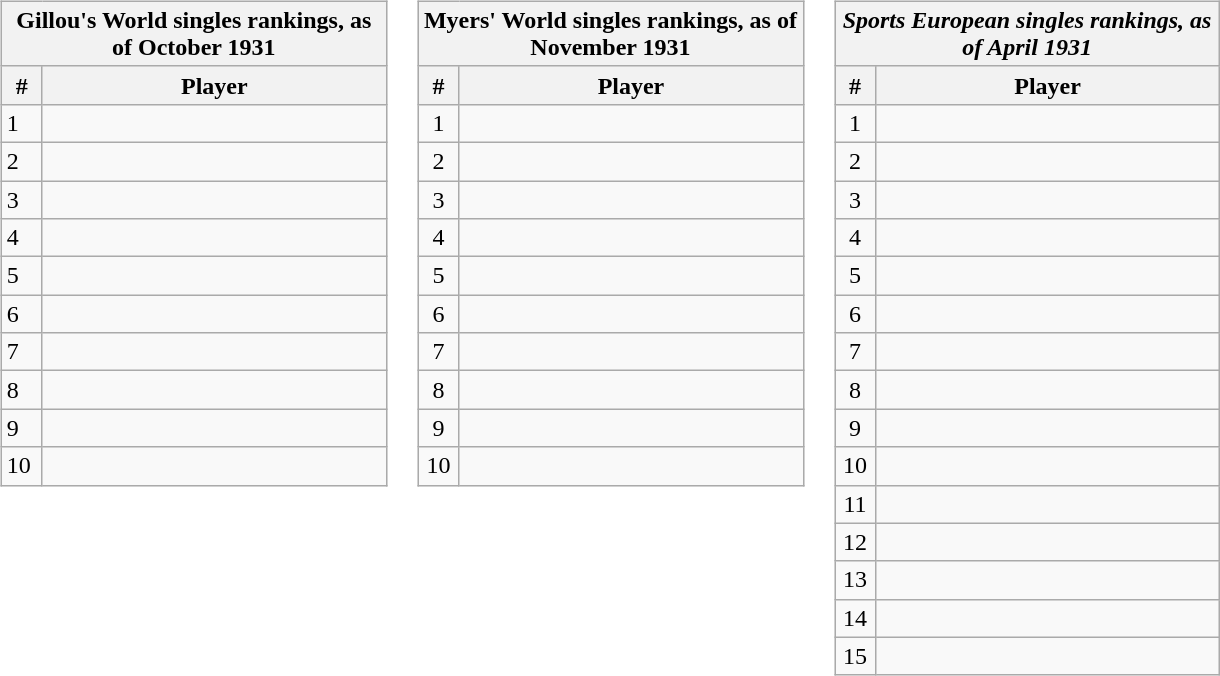<table>
<tr valign=top>
<td><br><table class="wikitable" style="font-size:100%;">
<tr>
<th colspan="3">Gillou's World singles rankings, as of October 1931</th>
</tr>
<tr>
<th width=20>#</th>
<th width=222>Player</th>
</tr>
<tr>
<td>1</td>
<td align=left></td>
</tr>
<tr>
<td>2</td>
<td align=left></td>
</tr>
<tr>
<td>3</td>
<td align=left></td>
</tr>
<tr>
<td>4</td>
<td align=left></td>
</tr>
<tr>
<td>5</td>
<td align=left></td>
</tr>
<tr>
<td>6</td>
<td align=left></td>
</tr>
<tr>
<td>7</td>
<td align=left></td>
</tr>
<tr>
<td>8</td>
<td align=left></td>
</tr>
<tr>
<td>9</td>
<td align=left></td>
</tr>
<tr>
<td>10</td>
<td align=left></td>
</tr>
</table>
</td>
<td><br><table class=wikitable style=font-size:100%;text-align:center>
<tr>
<th colspan="3">Myers' World singles rankings, as of November 1931</th>
</tr>
<tr>
<th width=20>#</th>
<th width=222>Player</th>
</tr>
<tr>
<td>1</td>
<td align=left></td>
</tr>
<tr>
<td>2</td>
<td align=left></td>
</tr>
<tr>
<td>3</td>
<td align=left></td>
</tr>
<tr>
<td>4</td>
<td align=left></td>
</tr>
<tr>
<td>5</td>
<td align=left></td>
</tr>
<tr>
<td>6</td>
<td align=left></td>
</tr>
<tr>
<td>7</td>
<td align=left></td>
</tr>
<tr>
<td>8</td>
<td align=left></td>
</tr>
<tr>
<td>9</td>
<td align=left></td>
</tr>
<tr>
<td>10</td>
<td align=left></td>
</tr>
</table>
</td>
<td><br><table class=wikitable style=font-size:100%;text-align:center>
<tr>
<th colspan="3"><em>Sport<strong>s European singles rankings, as of April 1931</th>
</tr>
<tr>
<th width=20>#</th>
<th width=222>Player</th>
</tr>
<tr>
<td>1</td>
<td align=left></td>
</tr>
<tr>
<td>2</td>
<td align=left></td>
</tr>
<tr>
<td>3</td>
<td align=left></td>
</tr>
<tr>
<td>4</td>
<td align=left></td>
</tr>
<tr>
<td>5</td>
<td align=left></td>
</tr>
<tr>
<td>6</td>
<td align=left></td>
</tr>
<tr>
<td>7</td>
<td align=left></td>
</tr>
<tr>
<td>8</td>
<td align=left></td>
</tr>
<tr>
<td>9</td>
<td align=left></td>
</tr>
<tr>
<td>10</td>
<td align=left></td>
</tr>
<tr>
<td>11</td>
<td align=left></td>
</tr>
<tr>
<td>12</td>
<td align=left></td>
</tr>
<tr>
<td>13</td>
<td align=left></td>
</tr>
<tr>
<td>14</td>
<td align=left></td>
</tr>
<tr>
<td>15</td>
<td align=left></td>
</tr>
</table>
</td>
<td></td>
</tr>
</table>
